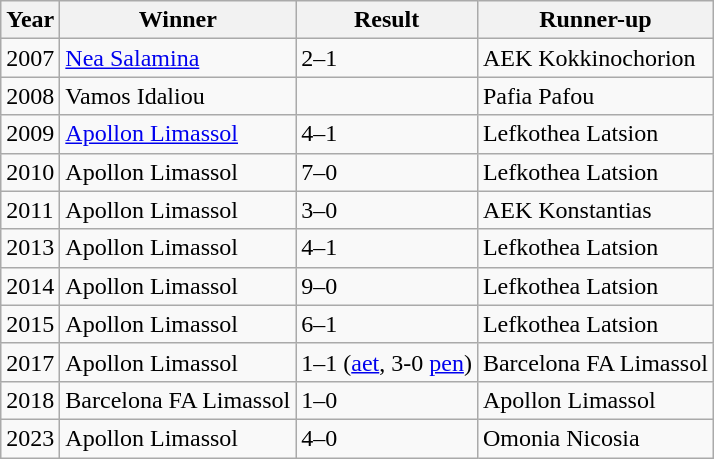<table class="sortable wikitable">
<tr>
<th>Year</th>
<th>Winner</th>
<th>Result</th>
<th>Runner-up</th>
</tr>
<tr>
<td>2007</td>
<td><a href='#'>Nea Salamina</a></td>
<td>2–1</td>
<td>AEK Kokkinochorion</td>
</tr>
<tr>
<td>2008</td>
<td>Vamos Idaliou</td>
<td></td>
<td>Pafia Pafou</td>
</tr>
<tr>
<td>2009</td>
<td><a href='#'>Apollon Limassol</a></td>
<td>4–1</td>
<td>Lefkothea Latsion</td>
</tr>
<tr>
<td>2010</td>
<td>Apollon Limassol</td>
<td>7–0</td>
<td>Lefkothea Latsion</td>
</tr>
<tr>
<td>2011</td>
<td>Apollon Limassol</td>
<td>3–0</td>
<td>AEK Konstantias</td>
</tr>
<tr>
<td>2013</td>
<td>Apollon Limassol</td>
<td>4–1</td>
<td>Lefkothea Latsion</td>
</tr>
<tr>
<td>2014</td>
<td>Apollon Limassol</td>
<td>9–0</td>
<td>Lefkothea Latsion</td>
</tr>
<tr>
<td>2015</td>
<td>Apollon Limassol</td>
<td>6–1</td>
<td>Lefkothea Latsion</td>
</tr>
<tr>
<td>2017</td>
<td>Apollon Limassol</td>
<td>1–1 (<a href='#'>aet</a>, 3-0 <a href='#'>pen</a>)</td>
<td>Barcelona FA Limassol</td>
</tr>
<tr>
<td>2018</td>
<td>Barcelona FA Limassol</td>
<td>1–0</td>
<td>Apollon Limassol</td>
</tr>
<tr>
<td>2023</td>
<td>Apollon Limassol</td>
<td>4–0</td>
<td>Omonia Nicosia</td>
</tr>
</table>
